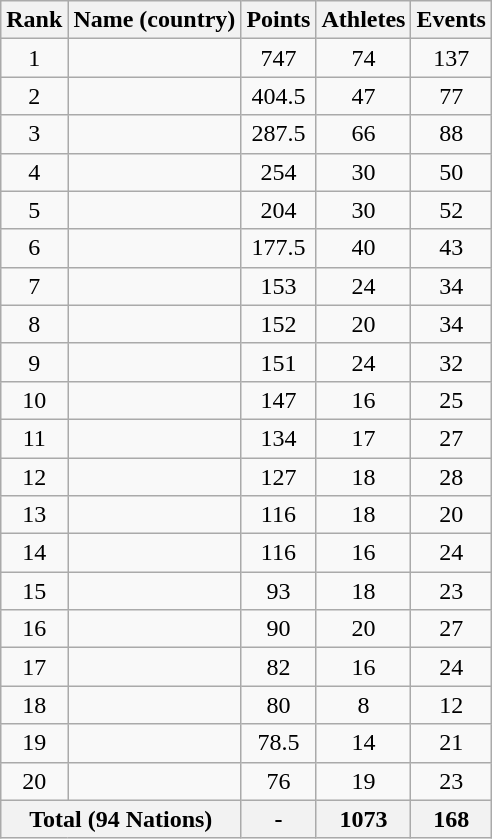<table class="wikitable sortable">
<tr>
<th>Rank</th>
<th>Name (country)</th>
<th>Points</th>
<th>Athletes</th>
<th>Events</th>
</tr>
<tr>
<td align=center>1</td>
<td align=left></td>
<td align=center>747</td>
<td align=center>74</td>
<td align=center>137</td>
</tr>
<tr>
<td align=center>2</td>
<td align=left></td>
<td align=center>404.5</td>
<td align=center>47</td>
<td align=center>77</td>
</tr>
<tr>
<td align=center>3</td>
<td align=left></td>
<td align=center>287.5</td>
<td align=center>66</td>
<td align=center>88</td>
</tr>
<tr>
<td align=center>4</td>
<td align=left></td>
<td align=center>254</td>
<td align=center>30</td>
<td align=center>50</td>
</tr>
<tr>
<td align=center>5</td>
<td align=left></td>
<td align=center>204</td>
<td align=center>30</td>
<td align=center>52</td>
</tr>
<tr>
<td align=center>6</td>
<td align=left></td>
<td align=center>177.5</td>
<td align=center>40</td>
<td align=center>43</td>
</tr>
<tr>
<td align=center>7</td>
<td align=left></td>
<td align=center>153</td>
<td align=center>24</td>
<td align=center>34</td>
</tr>
<tr>
<td align=center>8</td>
<td align=left></td>
<td align=center>152</td>
<td align=center>20</td>
<td align=center>34</td>
</tr>
<tr>
<td align=center>9</td>
<td align=left></td>
<td align=center>151</td>
<td align=center>24</td>
<td align=center>32</td>
</tr>
<tr>
<td align=center>10</td>
<td align=left></td>
<td align=center>147</td>
<td align=center>16</td>
<td align=center>25</td>
</tr>
<tr>
<td align=center>11</td>
<td align=left></td>
<td align=center>134</td>
<td align=center>17</td>
<td align=center>27</td>
</tr>
<tr>
<td align=center>12</td>
<td align=left></td>
<td align=center>127</td>
<td align=center>18</td>
<td align=center>28</td>
</tr>
<tr>
<td align=center>13</td>
<td align=left></td>
<td align=center>116</td>
<td align=center>18</td>
<td align=center>20</td>
</tr>
<tr>
<td align=center>14</td>
<td align=left></td>
<td align=center>116</td>
<td align=center>16</td>
<td align=center>24</td>
</tr>
<tr>
<td align=center>15</td>
<td align=left></td>
<td align=center>93</td>
<td align=center>18</td>
<td align=center>23</td>
</tr>
<tr>
<td align=center>16</td>
<td align=left></td>
<td align=center>90</td>
<td align=center>20</td>
<td align=center>27</td>
</tr>
<tr>
<td align=center>17</td>
<td align=left></td>
<td align=center>82</td>
<td align=center>16</td>
<td align=center>24</td>
</tr>
<tr>
<td align=center>18</td>
<td align=left></td>
<td align=center>80</td>
<td align=center>8</td>
<td align=center>12</td>
</tr>
<tr>
<td align=center>19</td>
<td align=left></td>
<td align=center>78.5</td>
<td align=center>14</td>
<td align=center>21</td>
</tr>
<tr>
<td align=center>20</td>
<td align=left></td>
<td align=center>76</td>
<td align=center>19</td>
<td align=center>23</td>
</tr>
<tr class="sortbottom">
<th colspan=2>Total (94 Nations)</th>
<th>-</th>
<th align=center>1073</th>
<th align=center>168</th>
</tr>
</table>
